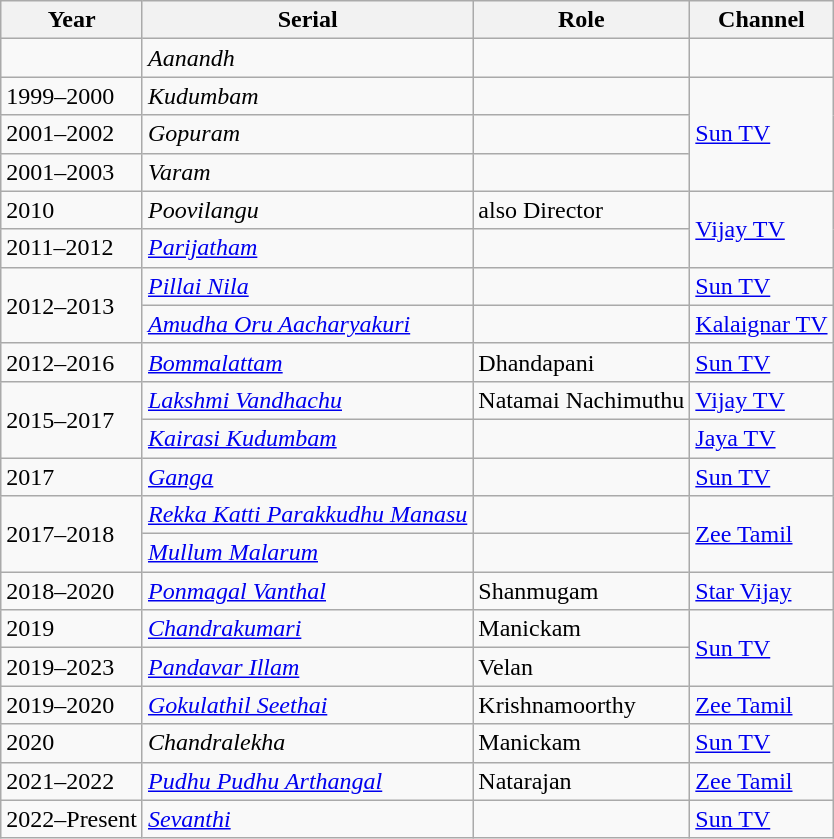<table class="wikitable sortable">
<tr>
<th>Year</th>
<th>Serial</th>
<th>Role</th>
<th>Channel</th>
</tr>
<tr>
<td></td>
<td><em>Aanandh</em></td>
<td></td>
<td></td>
</tr>
<tr>
<td>1999–2000</td>
<td><em>Kudumbam</em></td>
<td></td>
<td rowspan=3><a href='#'>Sun TV</a></td>
</tr>
<tr>
<td>2001–2002</td>
<td><em>Gopuram</em></td>
<td></td>
</tr>
<tr>
<td>2001–2003</td>
<td><em>Varam</em></td>
<td></td>
</tr>
<tr>
<td>2010</td>
<td><em>Poovilangu</em></td>
<td>also Director</td>
<td rowspan="2"><a href='#'>Vijay TV</a></td>
</tr>
<tr>
<td>2011–2012</td>
<td><a href='#'><em>Parijatham</em></a></td>
<td></td>
</tr>
<tr>
<td rowspan="2">2012–2013</td>
<td><a href='#'><em>Pillai Nila</em></a></td>
<td></td>
<td><a href='#'>Sun TV</a></td>
</tr>
<tr>
<td><em><a href='#'>Amudha Oru Aacharyakuri</a></em></td>
<td></td>
<td><a href='#'>Kalaignar TV</a></td>
</tr>
<tr>
<td>2012–2016</td>
<td><a href='#'><em>Bommalattam</em></a></td>
<td>Dhandapani</td>
<td><a href='#'>Sun TV</a></td>
</tr>
<tr>
<td rowspan="2">2015–2017</td>
<td><a href='#'><em>Lakshmi Vandhachu</em></a></td>
<td>Natamai Nachimuthu</td>
<td><a href='#'>Vijay TV</a></td>
</tr>
<tr>
<td><em><a href='#'>Kairasi Kudumbam</a></em></td>
<td></td>
<td><a href='#'>Jaya TV</a></td>
</tr>
<tr>
<td>2017</td>
<td><a href='#'><em>Ganga</em></a></td>
<td></td>
<td><a href='#'>Sun TV</a></td>
</tr>
<tr>
<td rowspan="2">2017–2018</td>
<td><em><a href='#'>Rekka Katti Parakkudhu Manasu</a></em></td>
<td></td>
<td rowspan=2><a href='#'>Zee Tamil</a></td>
</tr>
<tr>
<td><em><a href='#'>Mullum Malarum</a></em></td>
<td></td>
</tr>
<tr>
<td>2018–2020</td>
<td><em><a href='#'>Ponmagal Vanthal</a></em></td>
<td>Shanmugam</td>
<td><a href='#'>Star Vijay</a></td>
</tr>
<tr>
<td>2019</td>
<td><em><a href='#'>Chandrakumari</a></em></td>
<td>Manickam</td>
<td rowspan=2><a href='#'>Sun TV</a></td>
</tr>
<tr>
<td>2019–2023</td>
<td><em><a href='#'>Pandavar Illam</a></em></td>
<td>Velan</td>
</tr>
<tr>
<td>2019–2020</td>
<td><em><a href='#'>Gokulathil Seethai</a></em></td>
<td>Krishnamoorthy</td>
<td><a href='#'>Zee Tamil</a></td>
</tr>
<tr>
<td>2020</td>
<td><em>Chandralekha</em></td>
<td>Manickam</td>
<td><a href='#'>Sun TV</a></td>
</tr>
<tr>
<td>2021–2022</td>
<td><em><a href='#'>Pudhu Pudhu Arthangal</a></em></td>
<td>Natarajan</td>
<td><a href='#'>Zee Tamil</a></td>
</tr>
<tr>
<td>2022–Present</td>
<td><em><a href='#'>Sevanthi</a></em></td>
<td></td>
<td><a href='#'>Sun TV</a></td>
</tr>
</table>
